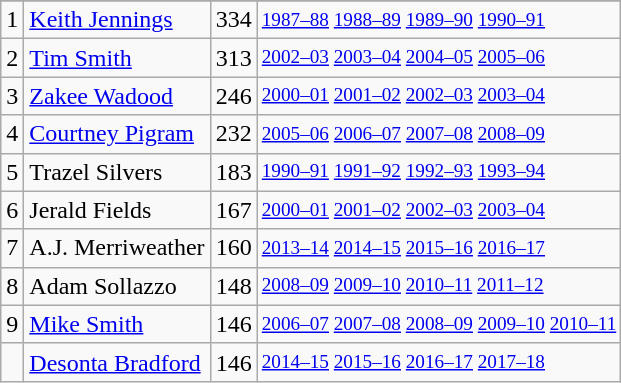<table class="wikitable">
<tr>
</tr>
<tr>
<td>1</td>
<td><a href='#'>Keith Jennings</a></td>
<td>334</td>
<td style="font-size:80%;"><a href='#'>1987–88</a> <a href='#'>1988–89</a> <a href='#'>1989–90</a> <a href='#'>1990–91</a></td>
</tr>
<tr>
<td>2</td>
<td><a href='#'>Tim Smith</a></td>
<td>313</td>
<td style="font-size:80%;"><a href='#'>2002–03</a> <a href='#'>2003–04</a> <a href='#'>2004–05</a> <a href='#'>2005–06</a></td>
</tr>
<tr>
<td>3</td>
<td><a href='#'>Zakee Wadood</a></td>
<td>246</td>
<td style="font-size:80%;"><a href='#'>2000–01</a> <a href='#'>2001–02</a> <a href='#'>2002–03</a> <a href='#'>2003–04</a></td>
</tr>
<tr>
<td>4</td>
<td><a href='#'>Courtney Pigram</a></td>
<td>232</td>
<td style="font-size:80%;"><a href='#'>2005–06</a> <a href='#'>2006–07</a> <a href='#'>2007–08</a> <a href='#'>2008–09</a></td>
</tr>
<tr>
<td>5</td>
<td>Trazel Silvers</td>
<td>183</td>
<td style="font-size:80%;"><a href='#'>1990–91</a> <a href='#'>1991–92</a> <a href='#'>1992–93</a> <a href='#'>1993–94</a></td>
</tr>
<tr>
<td>6</td>
<td>Jerald Fields</td>
<td>167</td>
<td style="font-size:80%;"><a href='#'>2000–01</a> <a href='#'>2001–02</a> <a href='#'>2002–03</a> <a href='#'>2003–04</a></td>
</tr>
<tr>
<td>7</td>
<td>A.J. Merriweather</td>
<td>160</td>
<td style="font-size:80%;"><a href='#'>2013–14</a> <a href='#'>2014–15</a> <a href='#'>2015–16</a> <a href='#'>2016–17</a></td>
</tr>
<tr>
<td>8</td>
<td>Adam Sollazzo</td>
<td>148</td>
<td style="font-size:80%;"><a href='#'>2008–09</a> <a href='#'>2009–10</a> <a href='#'>2010–11</a> <a href='#'>2011–12</a></td>
</tr>
<tr>
<td>9</td>
<td><a href='#'>Mike Smith</a></td>
<td>146</td>
<td style="font-size:80%;"><a href='#'>2006–07</a> <a href='#'>2007–08</a> <a href='#'>2008–09</a> <a href='#'>2009–10</a> <a href='#'>2010–11</a></td>
</tr>
<tr>
<td></td>
<td><a href='#'>Desonta Bradford</a></td>
<td>146</td>
<td style="font-size:80%;"><a href='#'>2014–15</a> <a href='#'>2015–16</a> <a href='#'>2016–17</a> <a href='#'>2017–18</a></td>
</tr>
</table>
